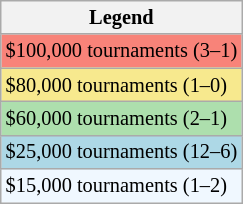<table class="wikitable" style="font-size:85%">
<tr>
<th>Legend</th>
</tr>
<tr style="background:#f88379;">
<td>$100,000 tournaments (3–1)</td>
</tr>
<tr style="background:#f7e98e;">
<td>$80,000 tournaments (1–0)</td>
</tr>
<tr style="background:#addfad;">
<td>$60,000 tournaments (2–1)</td>
</tr>
<tr style="background:lightblue;">
<td>$25,000 tournaments (12–6)</td>
</tr>
<tr style="background:#f0f8ff;">
<td>$15,000 tournaments (1–2)</td>
</tr>
</table>
